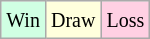<table class="wikitable">
<tr>
<td style="background-color: #d0ffe3;"><small>Win</small></td>
<td style="background-color: #ffffdd;"><small>Draw</small></td>
<td style="background-color: #ffd0e3;"><small>Loss</small></td>
</tr>
</table>
